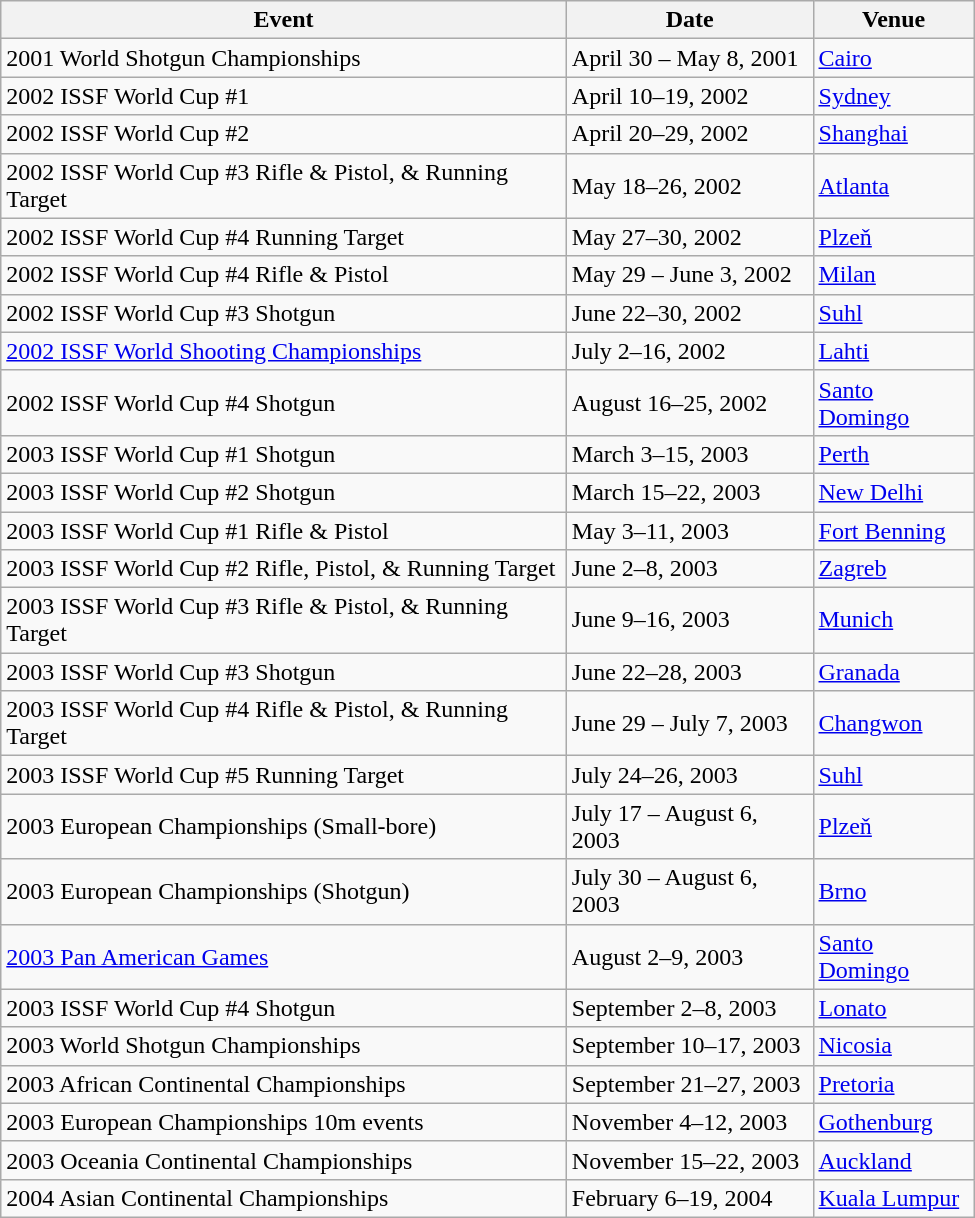<table class="wikitable" width=650>
<tr>
<th>Event</th>
<th>Date</th>
<th>Venue</th>
</tr>
<tr>
<td>2001 World Shotgun Championships</td>
<td>April 30 – May 8, 2001</td>
<td> <a href='#'>Cairo</a></td>
</tr>
<tr>
<td>2002 ISSF World Cup #1</td>
<td>April 10–19, 2002</td>
<td> <a href='#'>Sydney</a></td>
</tr>
<tr>
<td>2002 ISSF World Cup #2</td>
<td>April 20–29, 2002</td>
<td> <a href='#'>Shanghai</a></td>
</tr>
<tr>
<td>2002 ISSF World Cup #3 Rifle & Pistol, & Running Target</td>
<td>May 18–26, 2002</td>
<td> <a href='#'>Atlanta</a></td>
</tr>
<tr>
<td>2002 ISSF World Cup #4 Running Target</td>
<td>May 27–30, 2002</td>
<td> <a href='#'>Plzeň</a></td>
</tr>
<tr>
<td>2002 ISSF World Cup #4 Rifle & Pistol</td>
<td>May 29 – June 3, 2002</td>
<td> <a href='#'>Milan</a></td>
</tr>
<tr>
<td>2002 ISSF World Cup #3 Shotgun</td>
<td>June 22–30, 2002</td>
<td> <a href='#'>Suhl</a></td>
</tr>
<tr>
<td><a href='#'>2002 ISSF World Shooting Championships</a></td>
<td>July 2–16, 2002</td>
<td> <a href='#'>Lahti</a></td>
</tr>
<tr>
<td>2002 ISSF World Cup #4 Shotgun</td>
<td>August 16–25, 2002</td>
<td> <a href='#'>Santo Domingo</a></td>
</tr>
<tr>
<td>2003 ISSF World Cup #1 Shotgun</td>
<td>March 3–15, 2003</td>
<td> <a href='#'>Perth</a></td>
</tr>
<tr>
<td>2003 ISSF World Cup #2 Shotgun</td>
<td>March 15–22, 2003</td>
<td> <a href='#'>New Delhi</a></td>
</tr>
<tr>
<td>2003 ISSF World Cup #1 Rifle & Pistol</td>
<td>May 3–11, 2003</td>
<td> <a href='#'>Fort Benning</a></td>
</tr>
<tr>
<td>2003 ISSF World Cup #2 Rifle, Pistol, & Running Target</td>
<td>June 2–8, 2003</td>
<td> <a href='#'>Zagreb</a></td>
</tr>
<tr>
<td>2003 ISSF World Cup #3 Rifle & Pistol, & Running Target</td>
<td>June 9–16, 2003</td>
<td> <a href='#'>Munich</a></td>
</tr>
<tr>
<td>2003 ISSF World Cup #3 Shotgun</td>
<td>June 22–28, 2003</td>
<td> <a href='#'>Granada</a></td>
</tr>
<tr>
<td>2003 ISSF World Cup #4 Rifle & Pistol, & Running Target</td>
<td>June 29 – July 7, 2003</td>
<td> <a href='#'>Changwon</a></td>
</tr>
<tr>
<td>2003 ISSF World Cup #5 Running Target</td>
<td>July 24–26, 2003</td>
<td> <a href='#'>Suhl</a></td>
</tr>
<tr>
<td>2003 European Championships (Small-bore)</td>
<td>July 17 – August 6, 2003</td>
<td> <a href='#'>Plzeň</a></td>
</tr>
<tr>
<td>2003 European Championships (Shotgun)</td>
<td>July 30 – August 6, 2003</td>
<td> <a href='#'>Brno</a></td>
</tr>
<tr>
<td><a href='#'>2003 Pan American Games</a></td>
<td>August 2–9, 2003</td>
<td> <a href='#'>Santo Domingo</a></td>
</tr>
<tr>
<td>2003 ISSF World Cup #4 Shotgun</td>
<td>September 2–8, 2003</td>
<td> <a href='#'>Lonato</a></td>
</tr>
<tr>
<td>2003 World Shotgun Championships</td>
<td>September 10–17, 2003</td>
<td> <a href='#'>Nicosia</a></td>
</tr>
<tr>
<td>2003 African Continental Championships</td>
<td>September 21–27, 2003</td>
<td> <a href='#'>Pretoria</a></td>
</tr>
<tr>
<td>2003 European Championships 10m events</td>
<td>November 4–12, 2003</td>
<td> <a href='#'>Gothenburg</a></td>
</tr>
<tr>
<td>2003 Oceania Continental Championships</td>
<td>November 15–22, 2003</td>
<td> <a href='#'>Auckland</a></td>
</tr>
<tr>
<td>2004 Asian Continental Championships</td>
<td>February 6–19, 2004</td>
<td> <a href='#'>Kuala Lumpur</a></td>
</tr>
</table>
